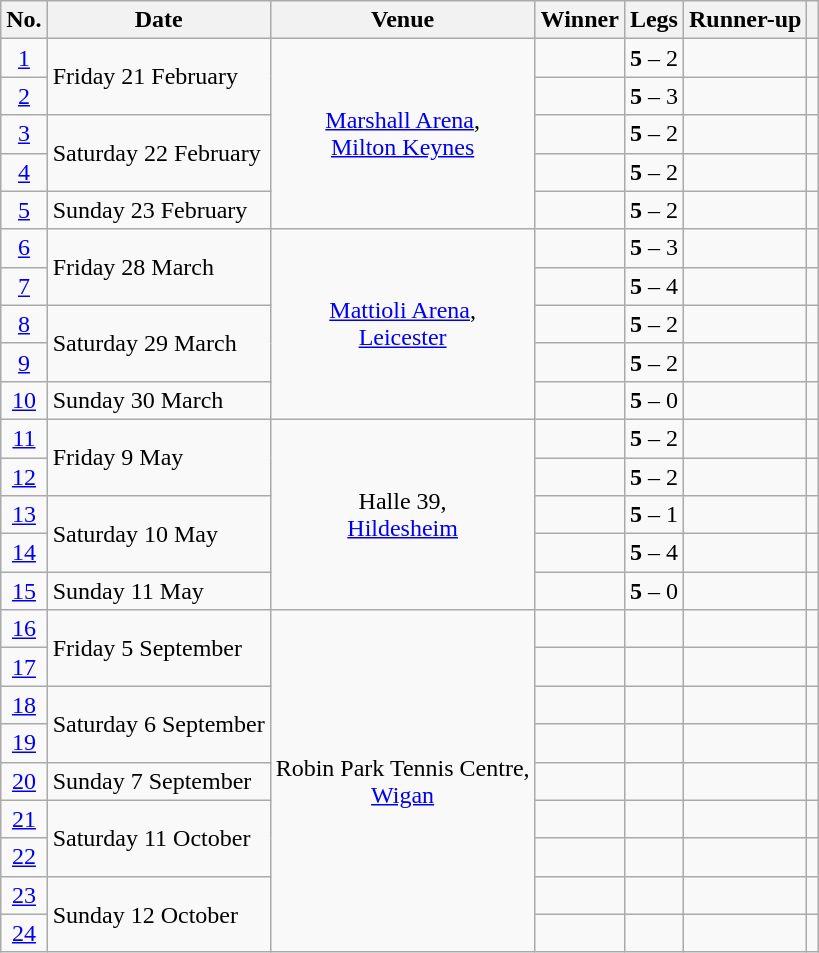<table class="wikitable">
<tr>
<th>No.</th>
<th>Date</th>
<th>Venue</th>
<th>Winner</th>
<th>Legs</th>
<th>Runner-up</th>
<th></th>
</tr>
<tr>
<td align=center><a href='#'>1</a></td>
<td align=left rowspan="2">Friday 21 February</td>
<td align="center" rowspan="5"><a href='#'>Marshall Arena</a>,<br> <a href='#'>Milton Keynes</a></td>
<td align="right"></td>
<td align="center"><strong>5</strong> – 2</td>
<td></td>
<td align="center"></td>
</tr>
<tr>
<td align=center><a href='#'>2</a></td>
<td align="right"></td>
<td align="center"><strong>5</strong> – 3</td>
<td></td>
<td align="center"></td>
</tr>
<tr>
<td align=center><a href='#'>3</a></td>
<td align=left rowspan="2">Saturday 22 February</td>
<td align="right"></td>
<td align="center"><strong>5</strong> – 2</td>
<td></td>
<td align="center"></td>
</tr>
<tr>
<td align=center><a href='#'>4</a></td>
<td align="right"></td>
<td align="center"><strong>5</strong> – 2</td>
<td></td>
<td align="center"></td>
</tr>
<tr>
<td align=center><a href='#'>5</a></td>
<td align=left>Sunday 23 February</td>
<td align="right"></td>
<td align="center"><strong>5</strong> – 2</td>
<td></td>
<td align="center"></td>
</tr>
<tr>
<td align=center><a href='#'>6</a></td>
<td align=left rowspan="2">Friday 28 March</td>
<td align="center" rowspan="5"><a href='#'>Mattioli Arena</a>,<br> <a href='#'>Leicester</a></td>
<td align="right"></td>
<td align="center"><strong>5</strong> – 3</td>
<td></td>
<td align="center"></td>
</tr>
<tr>
<td align=center><a href='#'>7</a></td>
<td align="right"></td>
<td align="center"><strong>5</strong> – 4</td>
<td></td>
<td align="center"></td>
</tr>
<tr>
<td align=center><a href='#'>8</a></td>
<td align=left rowspan="2">Saturday 29 March</td>
<td align="right"></td>
<td align="center"><strong>5</strong> – 2</td>
<td></td>
<td align="center"></td>
</tr>
<tr>
<td align=center><a href='#'>9</a></td>
<td align="right"></td>
<td align="center"><strong>5</strong> – 2</td>
<td></td>
<td align="center"></td>
</tr>
<tr>
<td align=center><a href='#'>10</a></td>
<td align=left>Sunday 30 March</td>
<td align="right"></td>
<td align="center"><strong>5</strong> – 0</td>
<td></td>
<td align="center"></td>
</tr>
<tr>
<td align=center><a href='#'>11</a></td>
<td align=left rowspan="2">Friday 9 May</td>
<td align="center" rowspan="5">Halle 39,<br> <a href='#'>Hildesheim</a></td>
<td align="right"></td>
<td align="center"><strong>5</strong> – 2</td>
<td></td>
<td align="center"></td>
</tr>
<tr>
<td align=center><a href='#'>12</a></td>
<td align="right"></td>
<td align="center"><strong>5</strong> – 2</td>
<td></td>
<td align="center"></td>
</tr>
<tr>
<td align=center><a href='#'>13</a></td>
<td align=left rowspan="2">Saturday 10 May</td>
<td align="right"></td>
<td align="center"><strong>5</strong> – 1</td>
<td></td>
<td align="center"></td>
</tr>
<tr>
<td align=center><a href='#'>14</a></td>
<td align="right"></td>
<td align="center"><strong>5</strong> – 4</td>
<td></td>
<td align="center"></td>
</tr>
<tr>
<td align=center><a href='#'>15</a></td>
<td align=left>Sunday 11 May</td>
<td align="right"></td>
<td align="center"><strong>5</strong> – 0</td>
<td></td>
<td align="center"></td>
</tr>
<tr>
<td align=center><a href='#'>16</a></td>
<td align=left rowspan="2">Friday 5 September</td>
<td align="center" rowspan="9">Robin Park Tennis Centre,<br> <a href='#'>Wigan</a></td>
<td align="right"></td>
<td align="center"></td>
<td></td>
<td align="center"></td>
</tr>
<tr>
<td align=center><a href='#'>17</a></td>
<td align="right"></td>
<td align="center"></td>
<td></td>
<td align="center"></td>
</tr>
<tr>
<td align=center><a href='#'>18</a></td>
<td align=left rowspan="2">Saturday 6 September</td>
<td align="right"></td>
<td align="center"></td>
<td></td>
<td align="center"></td>
</tr>
<tr>
<td align=center><a href='#'>19</a></td>
<td align="right"></td>
<td align="center"></td>
<td></td>
<td align="center"></td>
</tr>
<tr>
<td align=center><a href='#'>20</a></td>
<td align=left>Sunday 7 September</td>
<td align="right"></td>
<td align="center"></td>
<td></td>
<td align="center"></td>
</tr>
<tr>
<td align=center><a href='#'>21</a></td>
<td align=left rowspan="2">Saturday 11 October</td>
<td align="right"></td>
<td align="center"></td>
<td></td>
<td align="center"></td>
</tr>
<tr>
<td align=center><a href='#'>22</a></td>
<td align="right"></td>
<td align="center"></td>
<td></td>
<td align="center"></td>
</tr>
<tr>
<td align=center><a href='#'>23</a></td>
<td align=left rowspan="2">Sunday 12 October</td>
<td align="right"></td>
<td align="center"></td>
<td></td>
<td align="center"></td>
</tr>
<tr>
<td align=center><a href='#'>24</a></td>
<td align="right"></td>
<td align="center"></td>
<td></td>
<td align="center"></td>
</tr>
</table>
